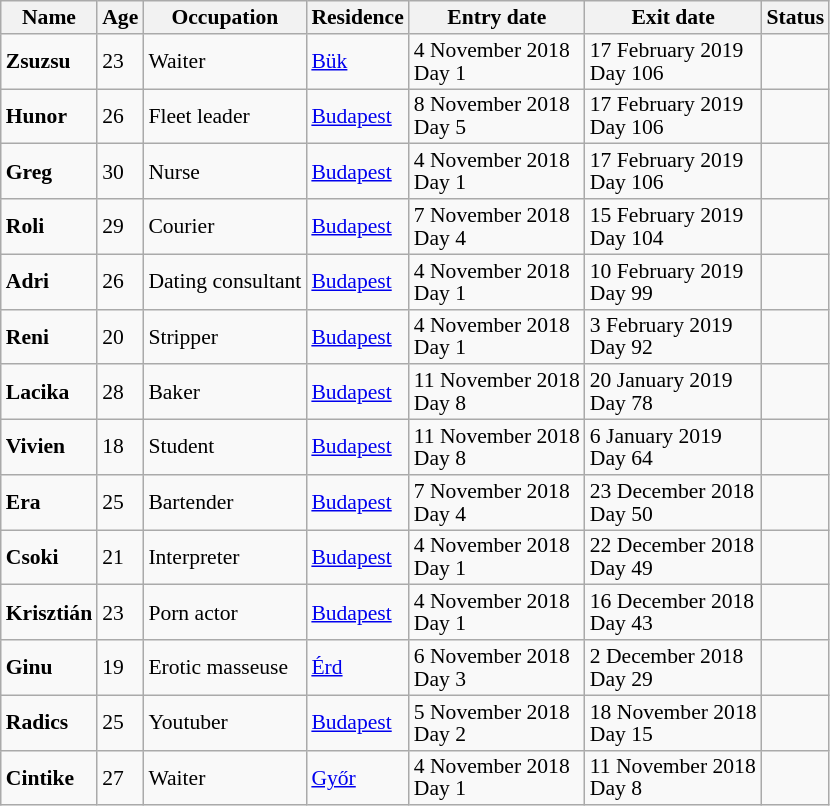<table class="wikitable sortable" style="font-size:90%; line-height:15px;">
<tr>
<th>Name</th>
<th>Age</th>
<th>Occupation</th>
<th>Residence</th>
<th>Entry date</th>
<th>Exit date</th>
<th>Status</th>
</tr>
<tr>
<td><strong>Zsuzsu</strong><br></td>
<td>23</td>
<td>Waiter</td>
<td><a href='#'>Bük</a></td>
<td>4 November 2018<br>Day 1</td>
<td>17 February 2019<br>Day 106</td>
<td></td>
</tr>
<tr>
<td><strong>Hunor</strong><br></td>
<td>26</td>
<td>Fleet leader</td>
<td><a href='#'>Budapest</a></td>
<td>8 November 2018<br>Day 5</td>
<td>17 February 2019<br>Day 106</td>
<td></td>
</tr>
<tr>
<td><strong>Greg</strong><br></td>
<td>30</td>
<td>Nurse</td>
<td><a href='#'>Budapest</a></td>
<td>4 November 2018<br>Day 1</td>
<td>17 February 2019<br>Day 106</td>
<td></td>
</tr>
<tr>
<td><strong>Roli</strong><br></td>
<td>29</td>
<td>Courier</td>
<td><a href='#'>Budapest</a></td>
<td>7 November 2018<br>Day 4</td>
<td>15 February 2019<br>Day 104</td>
<td></td>
</tr>
<tr>
<td><strong>Adri</strong><br></td>
<td>26</td>
<td>Dating consultant</td>
<td><a href='#'>Budapest</a></td>
<td>4 November 2018<br>Day 1</td>
<td>10 February 2019<br>Day 99</td>
<td></td>
</tr>
<tr>
<td><strong>Reni</strong><br></td>
<td>20</td>
<td>Stripper</td>
<td><a href='#'>Budapest</a></td>
<td>4 November 2018<br>Day 1</td>
<td>3 February 2019<br>Day 92</td>
<td></td>
</tr>
<tr>
<td><strong>Lacika</strong><br></td>
<td>28</td>
<td>Baker</td>
<td><a href='#'>Budapest</a></td>
<td>11 November 2018<br>Day 8</td>
<td>20 January 2019<br>Day 78</td>
<td></td>
</tr>
<tr>
<td><strong>Vivien</strong><br></td>
<td>18</td>
<td>Student</td>
<td><a href='#'>Budapest</a></td>
<td>11 November 2018<br>Day 8</td>
<td>6 January 2019<br>Day 64</td>
<td></td>
</tr>
<tr>
<td><strong>Era</strong><br></td>
<td>25</td>
<td>Bartender</td>
<td><a href='#'>Budapest</a></td>
<td>7 November 2018<br>Day 4</td>
<td>23 December 2018<br>Day 50</td>
<td></td>
</tr>
<tr>
<td><strong>Csoki</strong><br></td>
<td>21</td>
<td>Interpreter</td>
<td><a href='#'>Budapest</a></td>
<td>4 November 2018<br>Day 1</td>
<td>22 December 2018<br>Day 49</td>
<td></td>
</tr>
<tr>
<td><strong>Krisztián</strong><br></td>
<td>23</td>
<td>Porn actor</td>
<td><a href='#'>Budapest</a></td>
<td>4 November 2018<br>Day 1</td>
<td>16 December 2018<br>Day 43</td>
<td></td>
</tr>
<tr>
<td><strong>Ginu</strong><br></td>
<td>19</td>
<td>Erotic masseuse</td>
<td><a href='#'>Érd</a></td>
<td>6 November 2018<br>Day 3</td>
<td>2 December 2018<br>Day 29</td>
<td></td>
</tr>
<tr>
<td><strong>Radics</strong><br></td>
<td>25</td>
<td>Youtuber</td>
<td><a href='#'>Budapest</a></td>
<td>5 November 2018<br>Day 2</td>
<td>18 November 2018<br>Day 15</td>
<td></td>
</tr>
<tr>
<td><strong>Cintike</strong><br></td>
<td>27</td>
<td>Waiter</td>
<td><a href='#'>Győr</a></td>
<td>4 November 2018<br>Day 1</td>
<td>11 November 2018<br>Day 8</td>
<td></td>
</tr>
</table>
